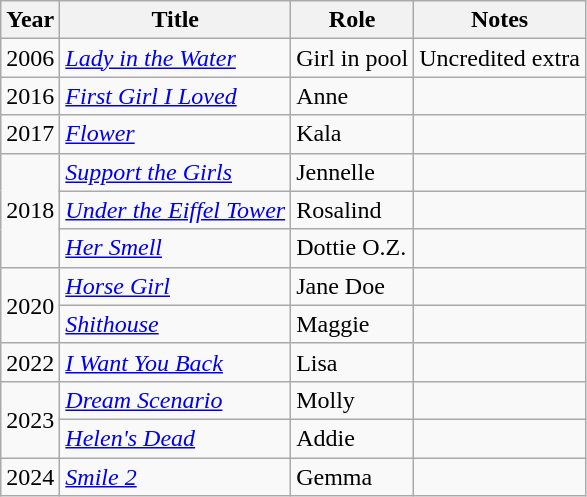<table class="wikitable sortable">
<tr>
<th>Year</th>
<th>Title</th>
<th>Role</th>
<th class="unsortable">Notes</th>
</tr>
<tr>
<td>2006</td>
<td><em><a href='#'>Lady in the Water</a></em></td>
<td>Girl in pool</td>
<td>Uncredited extra</td>
</tr>
<tr>
<td>2016</td>
<td><em><a href='#'>First Girl I Loved</a></em></td>
<td>Anne</td>
<td></td>
</tr>
<tr>
<td>2017</td>
<td><em><a href='#'>Flower</a></em></td>
<td>Kala</td>
<td></td>
</tr>
<tr>
<td rowspan="3">2018</td>
<td><em><a href='#'>Support the Girls</a></em></td>
<td>Jennelle</td>
<td></td>
</tr>
<tr>
<td><em><a href='#'>Under the Eiffel Tower</a></em></td>
<td>Rosalind</td>
<td></td>
</tr>
<tr>
<td><em><a href='#'>Her Smell</a></em></td>
<td>Dottie O.Z.</td>
<td></td>
</tr>
<tr>
<td rowspan="2">2020</td>
<td><em><a href='#'>Horse Girl</a></em></td>
<td>Jane Doe</td>
<td></td>
</tr>
<tr>
<td><em><a href='#'>Shithouse</a></em></td>
<td>Maggie</td>
<td></td>
</tr>
<tr>
<td>2022</td>
<td><em><a href='#'>I Want You Back</a></em></td>
<td>Lisa</td>
<td></td>
</tr>
<tr>
<td rowspan="2">2023</td>
<td><em><a href='#'>Dream Scenario</a></em></td>
<td>Molly</td>
<td></td>
</tr>
<tr>
<td><em><a href='#'>Helen's Dead</a></em></td>
<td>Addie</td>
<td></td>
</tr>
<tr>
<td>2024</td>
<td><em><a href='#'>Smile 2</a></em></td>
<td>Gemma</td>
<td></td>
</tr>
</table>
